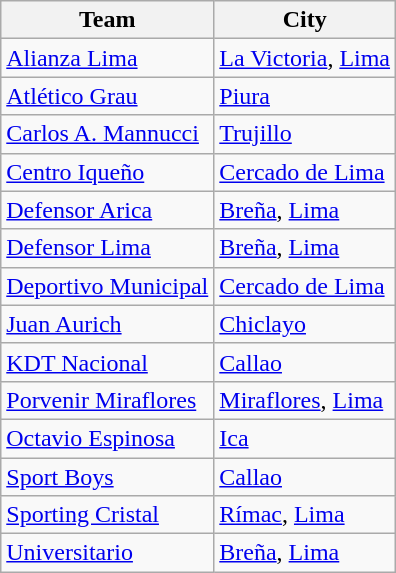<table class="wikitable sortable">
<tr>
<th>Team</th>
<th>City</th>
</tr>
<tr>
<td><a href='#'>Alianza Lima</a></td>
<td><a href='#'>La Victoria</a>, <a href='#'>Lima</a></td>
</tr>
<tr>
<td><a href='#'>Atlético Grau</a></td>
<td><a href='#'>Piura</a></td>
</tr>
<tr>
<td><a href='#'>Carlos A. Mannucci</a></td>
<td><a href='#'>Trujillo</a></td>
</tr>
<tr>
<td><a href='#'>Centro Iqueño</a></td>
<td><a href='#'>Cercado de Lima</a></td>
</tr>
<tr>
<td><a href='#'>Defensor Arica</a></td>
<td><a href='#'>Breña</a>, <a href='#'>Lima</a></td>
</tr>
<tr>
<td><a href='#'>Defensor Lima</a></td>
<td><a href='#'>Breña</a>, <a href='#'>Lima</a></td>
</tr>
<tr>
<td><a href='#'>Deportivo Municipal</a></td>
<td><a href='#'>Cercado de Lima</a></td>
</tr>
<tr>
<td><a href='#'>Juan Aurich</a></td>
<td><a href='#'>Chiclayo</a></td>
</tr>
<tr>
<td><a href='#'>KDT Nacional</a></td>
<td><a href='#'>Callao</a></td>
</tr>
<tr>
<td><a href='#'>Porvenir Miraflores</a></td>
<td><a href='#'>Miraflores</a>, <a href='#'>Lima</a></td>
</tr>
<tr>
<td><a href='#'>Octavio Espinosa</a></td>
<td><a href='#'>Ica</a></td>
</tr>
<tr>
<td><a href='#'>Sport Boys</a></td>
<td><a href='#'>Callao</a></td>
</tr>
<tr>
<td><a href='#'>Sporting Cristal</a></td>
<td><a href='#'>Rímac</a>, <a href='#'>Lima</a></td>
</tr>
<tr>
<td><a href='#'>Universitario</a></td>
<td><a href='#'>Breña</a>, <a href='#'>Lima</a></td>
</tr>
</table>
